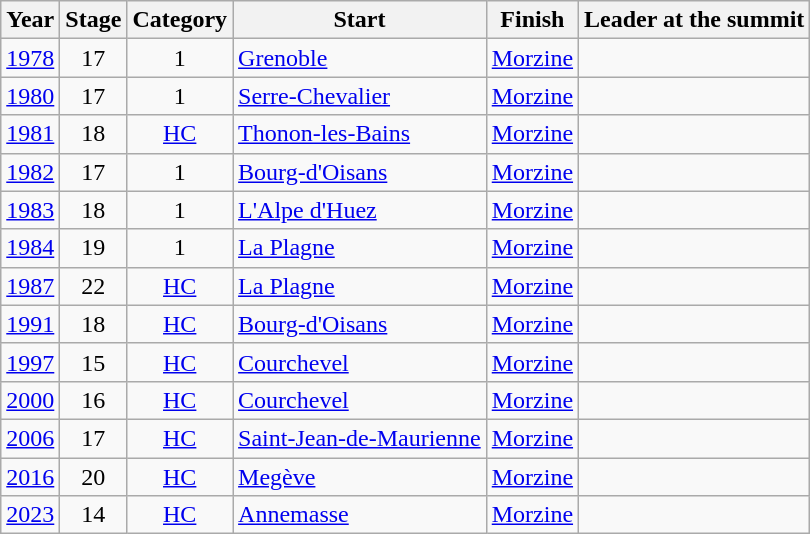<table class="wikitable sortable" style="text-align: center;">
<tr>
<th>Year</th>
<th>Stage</th>
<th>Category</th>
<th>Start</th>
<th>Finish</th>
<th>Leader at the summit</th>
</tr>
<tr>
<td><a href='#'>1978</a></td>
<td>17</td>
<td>1</td>
<td align="left"><a href='#'>Grenoble</a></td>
<td align="left"><a href='#'>Morzine</a></td>
<td align="left"></td>
</tr>
<tr>
<td><a href='#'>1980</a></td>
<td>17</td>
<td>1</td>
<td align="left"><a href='#'>Serre-Chevalier</a></td>
<td align="left"><a href='#'>Morzine</a></td>
<td align="left"></td>
</tr>
<tr>
<td><a href='#'>1981</a></td>
<td>18</td>
<td><a href='#'>HC</a></td>
<td align="left"><a href='#'>Thonon-les-Bains</a></td>
<td align="left"><a href='#'>Morzine</a></td>
<td align="left"></td>
</tr>
<tr>
<td><a href='#'>1982</a></td>
<td>17</td>
<td>1</td>
<td align="left"><a href='#'>Bourg-d'Oisans</a></td>
<td align="left"><a href='#'>Morzine</a></td>
<td align="left"></td>
</tr>
<tr>
<td><a href='#'>1983</a></td>
<td>18</td>
<td>1</td>
<td align="left"><a href='#'>L'Alpe d'Huez</a></td>
<td align="left"><a href='#'>Morzine</a></td>
<td align="left"></td>
</tr>
<tr>
<td><a href='#'>1984</a></td>
<td>19</td>
<td>1</td>
<td align="left"><a href='#'>La Plagne</a></td>
<td align="left"><a href='#'>Morzine</a></td>
<td align="left"></td>
</tr>
<tr>
<td><a href='#'>1987</a></td>
<td>22</td>
<td><a href='#'>HC</a></td>
<td align="left"><a href='#'>La Plagne</a></td>
<td align="left"><a href='#'>Morzine</a></td>
<td align="left"></td>
</tr>
<tr>
<td><a href='#'>1991</a></td>
<td>18</td>
<td><a href='#'>HC</a></td>
<td align="left"><a href='#'>Bourg-d'Oisans</a></td>
<td align="left"><a href='#'>Morzine</a></td>
<td align="left"></td>
</tr>
<tr>
<td><a href='#'>1997</a></td>
<td>15</td>
<td><a href='#'>HC</a></td>
<td align="left"><a href='#'>Courchevel</a></td>
<td align="left"><a href='#'>Morzine</a></td>
<td align="left"></td>
</tr>
<tr>
<td><a href='#'>2000</a></td>
<td>16</td>
<td><a href='#'>HC</a></td>
<td align="left"><a href='#'>Courchevel</a></td>
<td align="left"><a href='#'>Morzine</a></td>
<td align="left"></td>
</tr>
<tr>
<td><a href='#'>2006</a></td>
<td>17</td>
<td><a href='#'>HC</a></td>
<td align="left"><a href='#'>Saint-Jean-de-Maurienne</a></td>
<td align="left"><a href='#'>Morzine</a></td>
<td align="left"> </td>
</tr>
<tr>
<td><a href='#'>2016</a></td>
<td>20</td>
<td><a href='#'>HC</a></td>
<td align="left"><a href='#'>Megève</a></td>
<td align="left"><a href='#'>Morzine</a></td>
<td align="left"></td>
</tr>
<tr>
<td><a href='#'>2023</a></td>
<td>14</td>
<td><a href='#'>HC</a></td>
<td align="left"><a href='#'>Annemasse</a></td>
<td align="left"><a href='#'>Morzine</a></td>
<td align="left"></td>
</tr>
</table>
